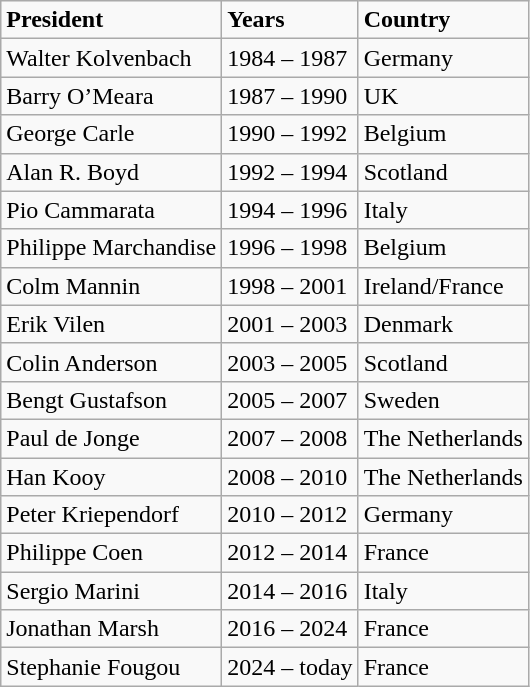<table class="wikitable">
<tr>
<td><strong>President</strong></td>
<td><strong>Years</strong></td>
<td><strong>Country</strong></td>
</tr>
<tr>
<td>Walter Kolvenbach</td>
<td>1984 – 1987</td>
<td>Germany</td>
</tr>
<tr>
<td>Barry O’Meara</td>
<td>1987 – 1990</td>
<td>UK</td>
</tr>
<tr>
<td>George Carle</td>
<td>1990 – 1992</td>
<td>Belgium</td>
</tr>
<tr>
<td>Alan R. Boyd</td>
<td>1992 – 1994</td>
<td>Scotland</td>
</tr>
<tr>
<td>Pio Cammarata</td>
<td>1994 – 1996</td>
<td>Italy</td>
</tr>
<tr>
<td>Philippe Marchandise</td>
<td>1996 – 1998</td>
<td>Belgium</td>
</tr>
<tr>
<td>Colm Mannin</td>
<td>1998 – 2001</td>
<td>Ireland/France</td>
</tr>
<tr>
<td>Erik Vilen</td>
<td>2001 – 2003</td>
<td>Denmark</td>
</tr>
<tr>
<td>Colin Anderson</td>
<td>2003 – 2005</td>
<td>Scotland</td>
</tr>
<tr>
<td>Bengt Gustafson</td>
<td>2005 – 2007</td>
<td>Sweden</td>
</tr>
<tr>
<td>Paul de Jonge</td>
<td>2007 – 2008</td>
<td>The Netherlands</td>
</tr>
<tr>
<td>Han Kooy</td>
<td>2008 – 2010</td>
<td>The Netherlands</td>
</tr>
<tr>
<td>Peter Kriependorf</td>
<td>2010 – 2012</td>
<td>Germany</td>
</tr>
<tr>
<td>Philippe Coen</td>
<td>2012 – 2014</td>
<td>France</td>
</tr>
<tr>
<td>Sergio Marini</td>
<td>2014 – 2016</td>
<td>Italy</td>
</tr>
<tr>
<td>Jonathan Marsh</td>
<td>2016 – 2024</td>
<td>France</td>
</tr>
<tr>
<td>Stephanie Fougou</td>
<td>2024 – today</td>
<td>France</td>
</tr>
</table>
